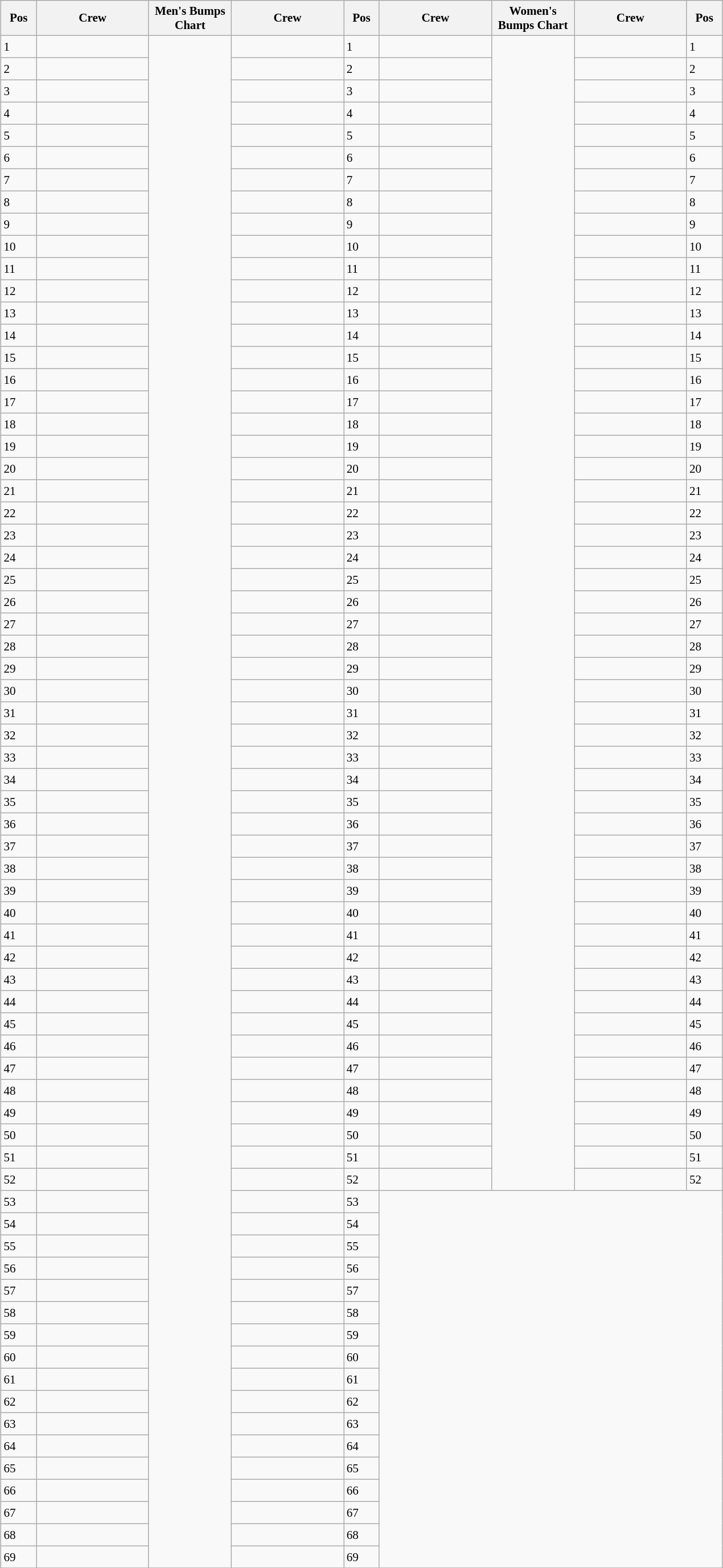<table class="wikitable" style="font-size:88%; white-space:nowrap; margin:0.5em auto">
<tr style="white-space:normal">
<th width=35>Pos</th>
<th width=125>Crew</th>
<th width=90>Men's Bumps Chart</th>
<th width=125>Crew</th>
<th width=35>Pos</th>
<th width=125>Crew</th>
<th width=90>Women's Bumps Chart</th>
<th width=125>Crew</th>
<th width=35>Pos</th>
</tr>
<tr style="height:26px">
<td>1</td>
<td></td>
<td rowspan="69" style="padding:0"></td>
<td></td>
<td>1</td>
<td></td>
<td rowspan="52"  style="padding:0"></td>
<td></td>
<td>1</td>
</tr>
<tr style="height:26px">
<td>2</td>
<td></td>
<td></td>
<td>2</td>
<td></td>
<td></td>
<td>2</td>
</tr>
<tr style="height:26px">
<td>3</td>
<td></td>
<td></td>
<td>3</td>
<td></td>
<td></td>
<td>3</td>
</tr>
<tr style="height:26px">
<td>4</td>
<td></td>
<td></td>
<td>4</td>
<td></td>
<td></td>
<td>4</td>
</tr>
<tr style="height:26px">
<td>5</td>
<td></td>
<td></td>
<td>5</td>
<td></td>
<td></td>
<td>5</td>
</tr>
<tr style="height:26px">
<td>6</td>
<td></td>
<td></td>
<td>6</td>
<td></td>
<td></td>
<td>6</td>
</tr>
<tr style="height:26px">
<td>7</td>
<td></td>
<td></td>
<td>7</td>
<td></td>
<td></td>
<td>7</td>
</tr>
<tr style="height:26px">
<td>8</td>
<td></td>
<td></td>
<td>8</td>
<td></td>
<td></td>
<td>8</td>
</tr>
<tr style="height:26px">
<td>9</td>
<td></td>
<td></td>
<td>9</td>
<td></td>
<td></td>
<td>9</td>
</tr>
<tr style="height:26px">
<td>10</td>
<td></td>
<td></td>
<td>10</td>
<td></td>
<td></td>
<td>10</td>
</tr>
<tr style="height:26px">
<td>11</td>
<td></td>
<td></td>
<td>11</td>
<td></td>
<td></td>
<td>11</td>
</tr>
<tr style="height:26px">
<td>12</td>
<td></td>
<td></td>
<td>12</td>
<td></td>
<td></td>
<td>12</td>
</tr>
<tr style="height:26px">
<td>13</td>
<td></td>
<td></td>
<td>13</td>
<td></td>
<td></td>
<td>13</td>
</tr>
<tr style="height:26px">
<td>14</td>
<td></td>
<td></td>
<td>14</td>
<td></td>
<td></td>
<td>14</td>
</tr>
<tr style="height:26px">
<td>15</td>
<td></td>
<td></td>
<td>15</td>
<td></td>
<td></td>
<td>15</td>
</tr>
<tr style="height:26px">
<td>16</td>
<td></td>
<td></td>
<td>16</td>
<td></td>
<td></td>
<td>16</td>
</tr>
<tr style="height:26px">
<td>17</td>
<td></td>
<td></td>
<td>17</td>
<td></td>
<td></td>
<td>17</td>
</tr>
<tr style="height:26px">
<td>18</td>
<td></td>
<td></td>
<td>18</td>
<td></td>
<td></td>
<td>18</td>
</tr>
<tr style="height:26px">
<td>19</td>
<td></td>
<td></td>
<td>19</td>
<td></td>
<td></td>
<td>19</td>
</tr>
<tr style="height:26px">
<td>20</td>
<td></td>
<td></td>
<td>20</td>
<td></td>
<td></td>
<td>20</td>
</tr>
<tr style="height:26px">
<td>21</td>
<td></td>
<td></td>
<td>21</td>
<td></td>
<td></td>
<td>21</td>
</tr>
<tr style="height:26px">
<td>22</td>
<td></td>
<td></td>
<td>22</td>
<td></td>
<td></td>
<td>22</td>
</tr>
<tr style="height:26px">
<td>23</td>
<td></td>
<td></td>
<td>23</td>
<td></td>
<td></td>
<td>23</td>
</tr>
<tr style="height:26px">
<td>24</td>
<td></td>
<td></td>
<td>24</td>
<td></td>
<td></td>
<td>24</td>
</tr>
<tr style="height:26px">
<td>25</td>
<td></td>
<td></td>
<td>25</td>
<td></td>
<td></td>
<td>25</td>
</tr>
<tr style="height:26px">
<td>26</td>
<td></td>
<td></td>
<td>26</td>
<td></td>
<td></td>
<td>26</td>
</tr>
<tr style="height:26px">
<td>27</td>
<td></td>
<td></td>
<td>27</td>
<td></td>
<td></td>
<td>27</td>
</tr>
<tr style="height:26px">
<td>28</td>
<td></td>
<td></td>
<td>28</td>
<td></td>
<td></td>
<td>28</td>
</tr>
<tr style="height:26px">
<td>29</td>
<td></td>
<td></td>
<td>29</td>
<td></td>
<td></td>
<td>29</td>
</tr>
<tr style="height:26px">
<td>30</td>
<td></td>
<td></td>
<td>30</td>
<td></td>
<td></td>
<td>30</td>
</tr>
<tr style="height:26px">
<td>31</td>
<td></td>
<td></td>
<td>31</td>
<td></td>
<td></td>
<td>31</td>
</tr>
<tr style="height:26px">
<td>32</td>
<td></td>
<td></td>
<td>32</td>
<td></td>
<td></td>
<td>32</td>
</tr>
<tr style="height:26px">
<td>33</td>
<td></td>
<td></td>
<td>33</td>
<td></td>
<td></td>
<td>33</td>
</tr>
<tr style="height:26px">
<td>34</td>
<td></td>
<td></td>
<td>34</td>
<td></td>
<td></td>
<td>34</td>
</tr>
<tr style="height:26px">
<td>35</td>
<td></td>
<td></td>
<td>35</td>
<td></td>
<td></td>
<td>35</td>
</tr>
<tr style="height:26px">
<td>36</td>
<td></td>
<td></td>
<td>36</td>
<td></td>
<td></td>
<td>36</td>
</tr>
<tr style="height:26px">
<td>37</td>
<td></td>
<td></td>
<td>37</td>
<td></td>
<td></td>
<td>37</td>
</tr>
<tr style="height:26px">
<td>38</td>
<td></td>
<td></td>
<td>38</td>
<td></td>
<td></td>
<td>38</td>
</tr>
<tr style="height:26px">
<td>39</td>
<td></td>
<td></td>
<td>39</td>
<td></td>
<td></td>
<td>39</td>
</tr>
<tr style="height:26px">
<td>40</td>
<td></td>
<td></td>
<td>40</td>
<td></td>
<td></td>
<td>40</td>
</tr>
<tr style="height:26px">
<td>41</td>
<td></td>
<td></td>
<td>41</td>
<td></td>
<td></td>
<td>41</td>
</tr>
<tr style="height:26px">
<td>42</td>
<td></td>
<td></td>
<td>42</td>
<td></td>
<td></td>
<td>42</td>
</tr>
<tr style="height:26px">
<td>43</td>
<td></td>
<td></td>
<td>43</td>
<td></td>
<td></td>
<td>43</td>
</tr>
<tr style="height:26px">
<td>44</td>
<td></td>
<td></td>
<td>44</td>
<td></td>
<td></td>
<td>44</td>
</tr>
<tr style="height:26px">
<td>45</td>
<td></td>
<td></td>
<td>45</td>
<td></td>
<td></td>
<td>45</td>
</tr>
<tr style="height:26px">
<td>46</td>
<td></td>
<td></td>
<td>46</td>
<td></td>
<td></td>
<td>46</td>
</tr>
<tr style="height:26px">
<td>47</td>
<td></td>
<td></td>
<td>47</td>
<td></td>
<td></td>
<td>47</td>
</tr>
<tr style="height:26px">
<td>48</td>
<td></td>
<td></td>
<td>48</td>
<td></td>
<td></td>
<td>48</td>
</tr>
<tr style="height:26px">
<td>49</td>
<td></td>
<td></td>
<td>49</td>
<td></td>
<td></td>
<td>49</td>
</tr>
<tr style="height:26px">
<td>50</td>
<td></td>
<td></td>
<td>50</td>
<td></td>
<td></td>
<td>50</td>
</tr>
<tr style="height:26px">
<td>51</td>
<td></td>
<td></td>
<td>51</td>
<td></td>
<td></td>
<td>51</td>
</tr>
<tr style="height:26px">
<td>52</td>
<td></td>
<td></td>
<td>52</td>
<td></td>
<td></td>
<td>52</td>
</tr>
<tr style="height:26px">
<td>53</td>
<td></td>
<td></td>
<td>53</td>
<td colspan="4" rowspan="17"> </td>
</tr>
<tr style="height:26px">
<td>54</td>
<td></td>
<td></td>
<td>54</td>
</tr>
<tr style="height:26px">
<td>55</td>
<td></td>
<td></td>
<td>55</td>
</tr>
<tr style="height:26px">
<td>56</td>
<td></td>
<td></td>
<td>56</td>
</tr>
<tr style="height:26px">
<td>57</td>
<td></td>
<td></td>
<td>57</td>
</tr>
<tr style="height:26px">
<td>58</td>
<td></td>
<td></td>
<td>58</td>
</tr>
<tr style="height:26px">
<td>59</td>
<td></td>
<td></td>
<td>59</td>
</tr>
<tr style="height:26px">
<td>60</td>
<td></td>
<td></td>
<td>60</td>
</tr>
<tr style="height:26px">
<td>61</td>
<td></td>
<td></td>
<td>61</td>
</tr>
<tr style="height:26px">
<td>62</td>
<td></td>
<td></td>
<td>62</td>
</tr>
<tr style="height:26px">
<td>63</td>
<td></td>
<td></td>
<td>63</td>
</tr>
<tr style="height:26px">
<td>64</td>
<td></td>
<td></td>
<td>64</td>
</tr>
<tr style="height:26px">
<td>65</td>
<td></td>
<td></td>
<td>65</td>
</tr>
<tr style="height:26px">
<td>66</td>
<td></td>
<td></td>
<td>66</td>
</tr>
<tr style="height:26px">
<td>67</td>
<td></td>
<td></td>
<td>67</td>
</tr>
<tr style="height:26px">
<td>68</td>
<td></td>
<td></td>
<td>68</td>
</tr>
<tr style="height:26px">
<td>69</td>
<td></td>
<td></td>
<td>69</td>
</tr>
<tr>
</tr>
</table>
